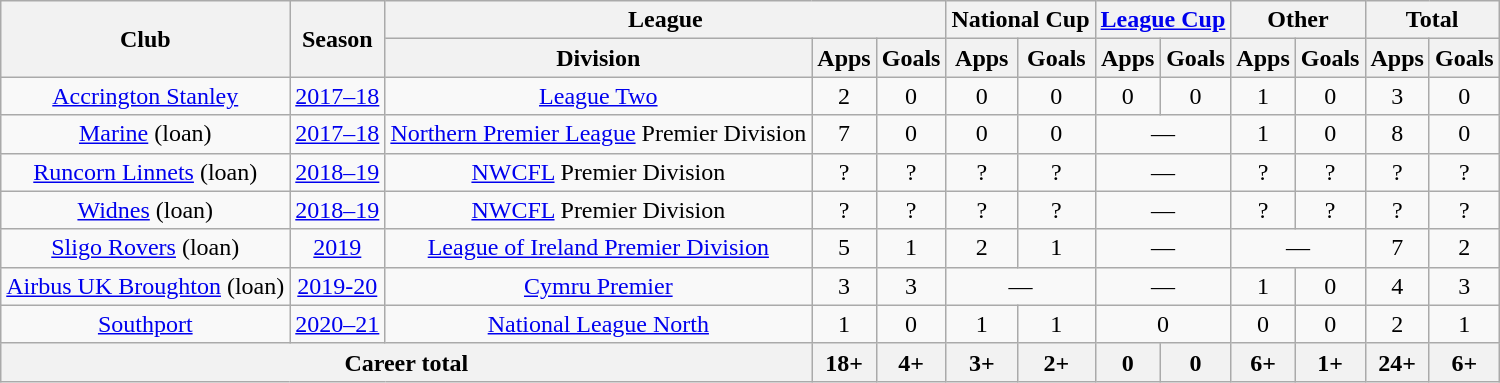<table class="wikitable" style="text-align: center;">
<tr>
<th rowspan="2">Club</th>
<th rowspan="2">Season</th>
<th colspan="3">League</th>
<th colspan="2">National Cup</th>
<th colspan="2"><a href='#'>League Cup</a></th>
<th colspan="2">Other</th>
<th colspan="2">Total</th>
</tr>
<tr>
<th>Division</th>
<th>Apps</th>
<th>Goals</th>
<th>Apps</th>
<th>Goals</th>
<th>Apps</th>
<th>Goals</th>
<th>Apps</th>
<th>Goals</th>
<th>Apps</th>
<th>Goals</th>
</tr>
<tr>
<td rowspan="1" valign="center"><a href='#'>Accrington Stanley</a></td>
<td><a href='#'>2017–18</a></td>
<td><a href='#'>League Two</a></td>
<td>2</td>
<td>0</td>
<td>0</td>
<td>0</td>
<td>0</td>
<td>0</td>
<td>1</td>
<td>0</td>
<td>3</td>
<td>0</td>
</tr>
<tr>
<td rowspan="1" valign="center"><a href='#'>Marine</a> (loan)</td>
<td><a href='#'>2017–18</a></td>
<td><a href='#'>Northern Premier League</a> Premier Division</td>
<td>7</td>
<td>0</td>
<td>0</td>
<td>0</td>
<td colspan="2">—</td>
<td>1</td>
<td>0</td>
<td>8</td>
<td>0</td>
</tr>
<tr>
<td><a href='#'>Runcorn Linnets</a> (loan)</td>
<td><a href='#'>2018–19</a></td>
<td><a href='#'>NWCFL</a> Premier Division</td>
<td>?</td>
<td>?</td>
<td>?</td>
<td>?</td>
<td colspan="2">—</td>
<td>?</td>
<td>?</td>
<td>?</td>
<td>?</td>
</tr>
<tr>
<td><a href='#'>Widnes</a> (loan)</td>
<td><a href='#'>2018–19</a></td>
<td><a href='#'>NWCFL</a> Premier Division</td>
<td>?</td>
<td>?</td>
<td>?</td>
<td>?</td>
<td colspan="2">—</td>
<td>?</td>
<td>?</td>
<td>?</td>
<td>?</td>
</tr>
<tr>
<td><a href='#'>Sligo Rovers</a> (loan)</td>
<td><a href='#'>2019</a></td>
<td><a href='#'>League of Ireland Premier Division</a></td>
<td>5</td>
<td>1</td>
<td>2</td>
<td>1</td>
<td colspan="2">—</td>
<td colspan="2">—</td>
<td>7</td>
<td>2</td>
</tr>
<tr>
<td><a href='#'>Airbus UK Broughton</a> (loan)</td>
<td><a href='#'>2019-20</a></td>
<td><a href='#'>Cymru Premier</a></td>
<td>3</td>
<td>3</td>
<td colspan="2">—</td>
<td colspan="2">—</td>
<td>1</td>
<td>0</td>
<td>4</td>
<td>3</td>
</tr>
<tr>
<td><a href='#'>Southport</a></td>
<td><a href='#'>2020–21</a></td>
<td><a href='#'>National League North</a></td>
<td>1</td>
<td>0</td>
<td>1</td>
<td>1</td>
<td colspan="2">0</td>
<td>0</td>
<td>0</td>
<td>2</td>
<td>1</td>
</tr>
<tr>
<th colspan="3">Career total</th>
<th>18+</th>
<th>4+</th>
<th>3+</th>
<th>2+</th>
<th>0</th>
<th>0</th>
<th>6+</th>
<th>1+</th>
<th>24+</th>
<th>6+</th>
</tr>
</table>
